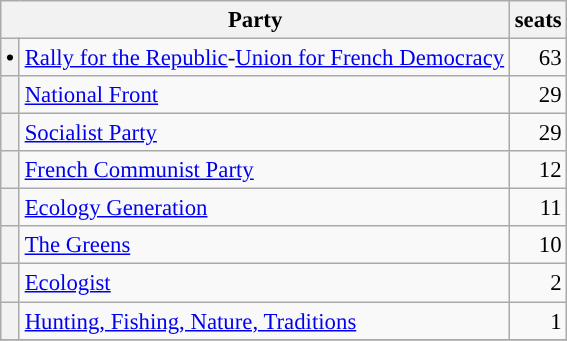<table class="wikitable" style="font-size: 95%;">
<tr>
<th colspan=2>Party</th>
<th>seats</th>
</tr>
<tr>
<th style="background-color: "><span>•</span></th>
<td><a href='#'>Rally for the Republic</a>-<a href='#'>Union for French Democracy</a></td>
<td align="right">63</td>
</tr>
<tr>
<th style="background-color: "></th>
<td><a href='#'>National Front</a></td>
<td align="right">29</td>
</tr>
<tr>
<th style="background-color: "></th>
<td><a href='#'>Socialist Party</a></td>
<td align="right">29</td>
</tr>
<tr>
<th style="background-color: "></th>
<td><a href='#'>French Communist Party</a></td>
<td align="right">12</td>
</tr>
<tr>
<th style="background-color: "></th>
<td><a href='#'>Ecology Generation</a></td>
<td align="right">11</td>
</tr>
<tr>
<th style="background-color: "></th>
<td><a href='#'>The Greens</a></td>
<td align="right">10</td>
</tr>
<tr>
<th style="background-color: "></th>
<td><a href='#'>Ecologist</a></td>
<td align="right">2</td>
</tr>
<tr>
<th style="background-color: "></th>
<td><a href='#'>Hunting, Fishing, Nature, Traditions</a></td>
<td align="right">1</td>
</tr>
<tr>
</tr>
</table>
